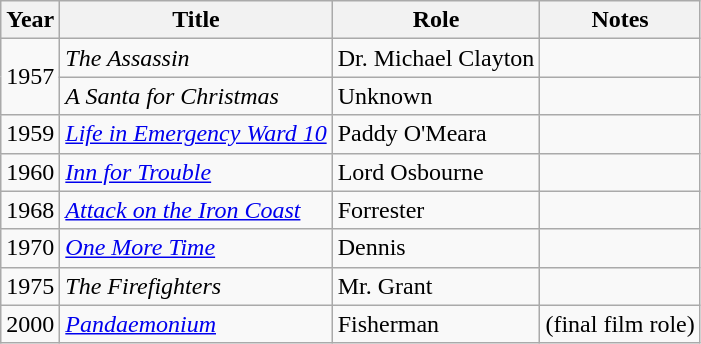<table class="wikitable">
<tr>
<th>Year</th>
<th>Title</th>
<th>Role</th>
<th>Notes</th>
</tr>
<tr>
<td rowspan="2">1957</td>
<td><em>The Assassin</em></td>
<td>Dr. Michael Clayton</td>
<td></td>
</tr>
<tr>
<td><em>A Santa for Christmas</em></td>
<td>Unknown</td>
<td></td>
</tr>
<tr>
<td>1959</td>
<td><em><a href='#'>Life in Emergency Ward 10</a></em></td>
<td>Paddy O'Meara</td>
<td></td>
</tr>
<tr>
<td>1960</td>
<td><em><a href='#'>Inn for Trouble</a></em></td>
<td>Lord Osbourne</td>
<td></td>
</tr>
<tr>
<td>1968</td>
<td><em><a href='#'>Attack on the Iron Coast</a></em></td>
<td>Forrester</td>
<td></td>
</tr>
<tr>
<td>1970</td>
<td><em><a href='#'>One More Time</a></em></td>
<td>Dennis</td>
<td></td>
</tr>
<tr>
<td>1975</td>
<td><em>The Firefighters</em></td>
<td>Mr. Grant</td>
<td></td>
</tr>
<tr>
<td>2000</td>
<td><em><a href='#'>Pandaemonium</a></em></td>
<td>Fisherman</td>
<td>(final film role)</td>
</tr>
</table>
